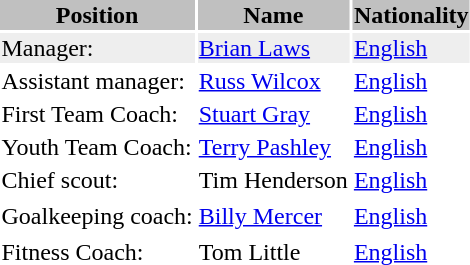<table class="toccolours">
<tr>
<th bgcolor=silver>Position</th>
<th bgcolor=silver>Name</th>
<th bgcolor=silver>Nationality</th>
</tr>
<tr bgcolor=#eeeeee>
<td>Manager:</td>
<td><a href='#'>Brian Laws</a></td>
<td> <a href='#'>English</a></td>
</tr>
<tr>
<td>Assistant manager:</td>
<td><a href='#'>Russ Wilcox</a></td>
<td> <a href='#'>English</a></td>
</tr>
<tr>
<td>First Team Coach:</td>
<td><a href='#'>Stuart Gray</a></td>
<td> <a href='#'>English</a></td>
</tr>
<tr>
<td>Youth Team Coach:</td>
<td><a href='#'>Terry Pashley</a></td>
<td> <a href='#'>English</a></td>
</tr>
<tr>
<td>Chief scout:</td>
<td>Tim Henderson</td>
<td> <a href='#'>English</a></td>
</tr>
<tr bgcolor=#eeeeee>
</tr>
<tr>
<td>Goalkeeping coach:</td>
<td><a href='#'>Billy Mercer</a></td>
<td> <a href='#'>English</a></td>
</tr>
<tr bgcolor=#eeeeee>
</tr>
<tr>
<td>Fitness Coach:</td>
<td>Tom Little</td>
<td> <a href='#'>English</a></td>
</tr>
</table>
